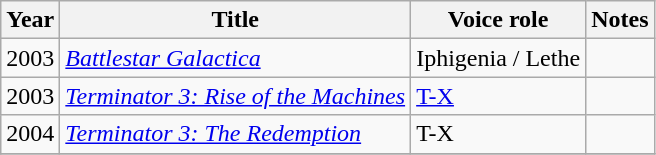<table class = "wikitable sortable">
<tr>
<th>Year</th>
<th>Title</th>
<th>Voice role</th>
<th>Notes</th>
</tr>
<tr>
<td>2003</td>
<td><em><a href='#'>Battlestar Galactica</a></em></td>
<td>Iphigenia / Lethe</td>
<td></td>
</tr>
<tr>
<td>2003</td>
<td><em><a href='#'>Terminator 3: Rise of the Machines</a></em></td>
<td><a href='#'>T-X</a></td>
<td></td>
</tr>
<tr>
<td>2004</td>
<td><em><a href='#'>Terminator 3: The Redemption</a></em></td>
<td>T-X</td>
<td></td>
</tr>
<tr>
</tr>
</table>
